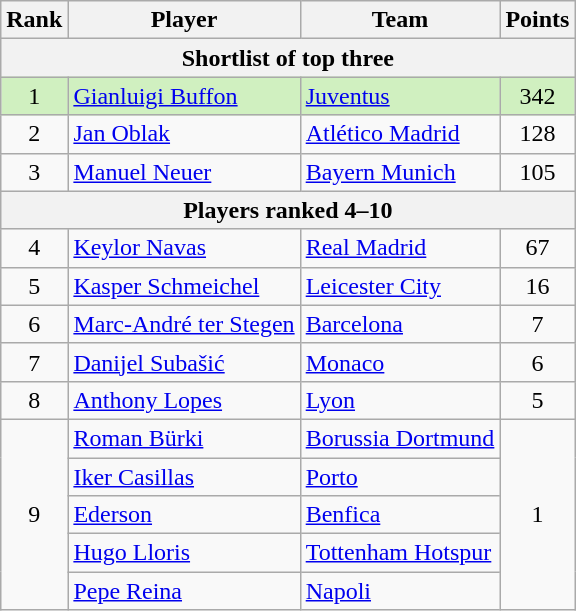<table class="wikitable" style="text-align:center">
<tr>
<th>Rank</th>
<th>Player</th>
<th>Team</th>
<th>Points</th>
</tr>
<tr>
<th colspan=4>Shortlist of top three</th>
</tr>
<tr bgcolor="#D0F0C0">
<td>1</td>
<td align=left> <a href='#'>Gianluigi Buffon</a></td>
<td align=left> <a href='#'>Juventus</a></td>
<td>342</td>
</tr>
<tr>
<td>2</td>
<td align=left> <a href='#'>Jan Oblak</a></td>
<td align=left> <a href='#'>Atlético Madrid</a></td>
<td>128</td>
</tr>
<tr>
<td>3</td>
<td align=left> <a href='#'>Manuel Neuer</a></td>
<td align=left> <a href='#'>Bayern Munich</a></td>
<td>105</td>
</tr>
<tr>
<th colspan=4>Players ranked 4–10</th>
</tr>
<tr>
<td>4</td>
<td align=left> <a href='#'>Keylor Navas</a></td>
<td align=left> <a href='#'>Real Madrid</a></td>
<td>67</td>
</tr>
<tr>
<td>5</td>
<td align=left> <a href='#'>Kasper Schmeichel</a></td>
<td align=left> <a href='#'>Leicester City</a></td>
<td>16</td>
</tr>
<tr>
<td>6</td>
<td align=left> <a href='#'>Marc-André ter Stegen</a></td>
<td align=left> <a href='#'>Barcelona</a></td>
<td>7</td>
</tr>
<tr>
<td>7</td>
<td align=left> <a href='#'>Danijel Subašić</a></td>
<td align=left> <a href='#'>Monaco</a></td>
<td>6</td>
</tr>
<tr>
<td>8</td>
<td align=left> <a href='#'>Anthony Lopes</a></td>
<td align=left> <a href='#'>Lyon</a></td>
<td>5</td>
</tr>
<tr>
<td rowspan=5>9</td>
<td align=left> <a href='#'>Roman Bürki</a></td>
<td align=left> <a href='#'>Borussia Dortmund</a></td>
<td rowspan=5>1</td>
</tr>
<tr>
<td align=left> <a href='#'>Iker Casillas</a></td>
<td align=left> <a href='#'>Porto</a></td>
</tr>
<tr>
<td align=left> <a href='#'>Ederson</a></td>
<td align=left> <a href='#'>Benfica</a></td>
</tr>
<tr>
<td align=left> <a href='#'>Hugo Lloris</a></td>
<td align=left> <a href='#'>Tottenham Hotspur</a></td>
</tr>
<tr>
<td align=left> <a href='#'>Pepe Reina</a></td>
<td align=left> <a href='#'>Napoli</a></td>
</tr>
</table>
